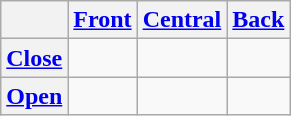<table class="wikitable">
<tr>
<th></th>
<th><a href='#'>Front</a></th>
<th><a href='#'>Central</a></th>
<th><a href='#'>Back</a></th>
</tr>
<tr style="text-align:center;">
<th><a href='#'>Close</a></th>
<td></td>
<td></td>
<td></td>
</tr>
<tr style="text-align:center;">
<th><a href='#'>Open</a></th>
<td></td>
<td></td>
<td></td>
</tr>
</table>
